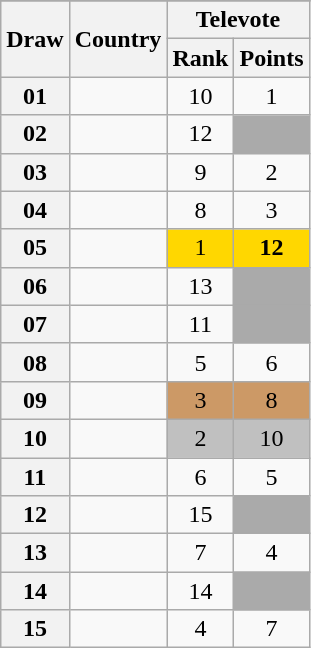<table class="sortable wikitable collapsible plainrowheaders" style="text-align:center;">
<tr>
</tr>
<tr>
<th scope="col" rowspan="2">Draw</th>
<th scope="col" rowspan="2">Country</th>
<th scope="col" colspan="2">Televote</th>
</tr>
<tr>
<th scope="col">Rank</th>
<th scope="col">Points</th>
</tr>
<tr>
<th scope="row" style="text-align:center;">01</th>
<td style="text-align:left;"></td>
<td>10</td>
<td>1</td>
</tr>
<tr>
<th scope="row" style="text-align:center;">02</th>
<td style="text-align:left;"></td>
<td>12</td>
<td style="background:#AAAAAA;"></td>
</tr>
<tr>
<th scope="row" style="text-align:center;">03</th>
<td style="text-align:left;"></td>
<td>9</td>
<td>2</td>
</tr>
<tr>
<th scope="row" style="text-align:center;">04</th>
<td style="text-align:left;"></td>
<td>8</td>
<td>3</td>
</tr>
<tr>
<th scope="row" style="text-align:center;">05</th>
<td style="text-align:left;"></td>
<td style="background:gold;">1</td>
<td style="background:gold;"><strong>12</strong></td>
</tr>
<tr>
<th scope="row" style="text-align:center;">06</th>
<td style="text-align:left;"></td>
<td>13</td>
<td style="background:#AAAAAA;"></td>
</tr>
<tr>
<th scope="row" style="text-align:center;">07</th>
<td style="text-align:left;"></td>
<td>11</td>
<td style="background:#AAAAAA;"></td>
</tr>
<tr>
<th scope="row" style="text-align:center;">08</th>
<td style="text-align:left;"></td>
<td>5</td>
<td>6</td>
</tr>
<tr>
<th scope="row" style="text-align:center;">09</th>
<td style="text-align:left;"></td>
<td style="background:#CC9966;">3</td>
<td style="background:#CC9966;">8</td>
</tr>
<tr>
<th scope="row" style="text-align:center;">10</th>
<td style="text-align:left;"></td>
<td style="background:silver;">2</td>
<td style="background:silver;">10</td>
</tr>
<tr>
<th scope="row" style="text-align:center;">11</th>
<td style="text-align:left;"></td>
<td>6</td>
<td>5</td>
</tr>
<tr>
<th scope="row" style="text-align:center;">12</th>
<td style="text-align:left;"></td>
<td>15</td>
<td style="background:#AAAAAA;"></td>
</tr>
<tr>
<th scope="row" style="text-align:center;">13</th>
<td style="text-align:left;"></td>
<td>7</td>
<td>4</td>
</tr>
<tr>
<th scope="row" style="text-align:center;">14</th>
<td style="text-align:left;"></td>
<td>14</td>
<td style="background:#AAAAAA;"></td>
</tr>
<tr>
<th scope="row" style="text-align:center;">15</th>
<td style="text-align:left;"></td>
<td>4</td>
<td>7</td>
</tr>
</table>
